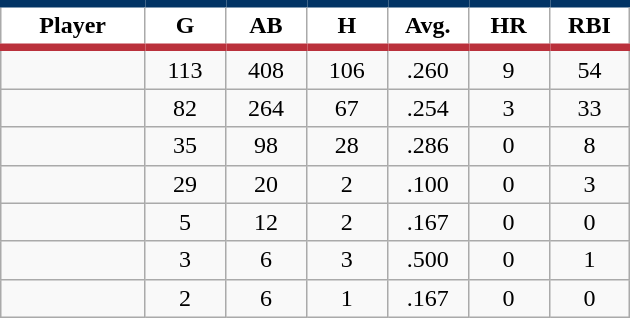<table class="wikitable sortable">
<tr>
<th style="background:#FFFFFF; border-top:#023465 5px solid; border-bottom:#ba313c 5px solid;" width="16%">Player</th>
<th style="background:#FFFFFF; border-top:#023465 5px solid; border-bottom:#ba313c 5px solid;" width="9%">G</th>
<th style="background:#FFFFFF; border-top:#023465 5px solid; border-bottom:#ba313c 5px solid;" width="9%">AB</th>
<th style="background:#FFFFFF; border-top:#023465 5px solid; border-bottom:#ba313c 5px solid;" width="9%">H</th>
<th style="background:#FFFFFF; border-top:#023465 5px solid; border-bottom:#ba313c 5px solid;" width="9%">Avg.</th>
<th style="background:#FFFFFF; border-top:#023465 5px solid; border-bottom:#ba313c 5px solid;" width="9%">HR</th>
<th style="background:#FFFFFF; border-top:#023465 5px solid; border-bottom:#ba313c 5px solid;" width="9%">RBI</th>
</tr>
<tr align="center">
<td></td>
<td>113</td>
<td>408</td>
<td>106</td>
<td>.260</td>
<td>9</td>
<td>54</td>
</tr>
<tr align="center">
<td></td>
<td>82</td>
<td>264</td>
<td>67</td>
<td>.254</td>
<td>3</td>
<td>33</td>
</tr>
<tr align="center">
<td></td>
<td>35</td>
<td>98</td>
<td>28</td>
<td>.286</td>
<td>0</td>
<td>8</td>
</tr>
<tr align="center">
<td></td>
<td>29</td>
<td>20</td>
<td>2</td>
<td>.100</td>
<td>0</td>
<td>3</td>
</tr>
<tr align="center">
<td></td>
<td>5</td>
<td>12</td>
<td>2</td>
<td>.167</td>
<td>0</td>
<td>0</td>
</tr>
<tr align="center">
<td></td>
<td>3</td>
<td>6</td>
<td>3</td>
<td>.500</td>
<td>0</td>
<td>1</td>
</tr>
<tr align="center">
<td></td>
<td>2</td>
<td>6</td>
<td>1</td>
<td>.167</td>
<td>0</td>
<td>0</td>
</tr>
</table>
